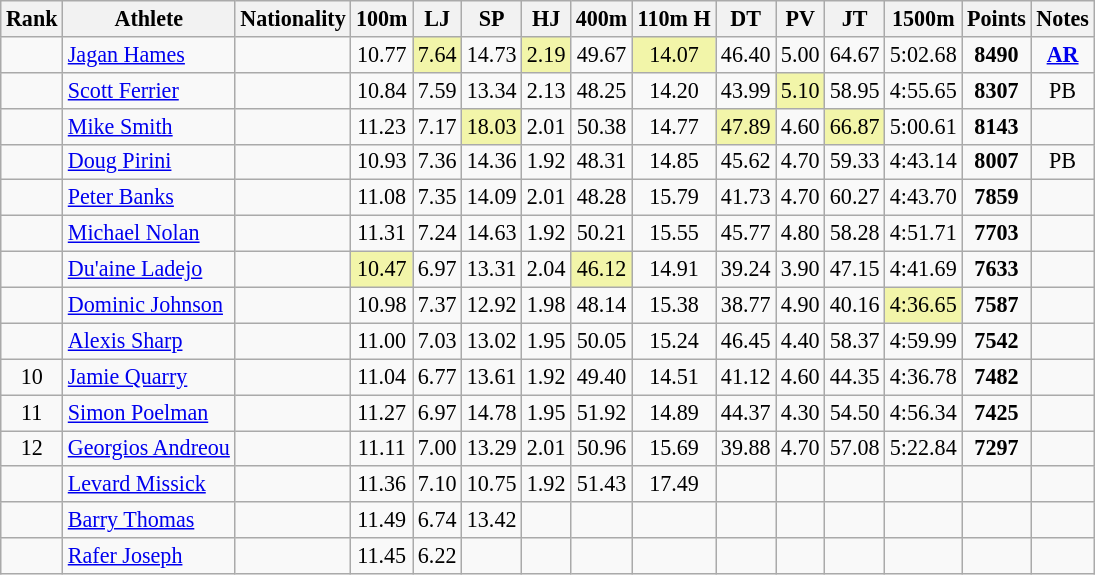<table class="wikitable sortable" style=" text-align:center; font-size:92%">
<tr>
<th>Rank</th>
<th>Athlete</th>
<th>Nationality</th>
<th>100m</th>
<th>LJ</th>
<th>SP</th>
<th>HJ</th>
<th>400m</th>
<th>110m H</th>
<th>DT</th>
<th>PV</th>
<th>JT</th>
<th>1500m</th>
<th>Points</th>
<th>Notes</th>
</tr>
<tr>
<td></td>
<td align=left><a href='#'>Jagan Hames</a></td>
<td align=left></td>
<td>10.77</td>
<td bgcolor=#F2F5A9>7.64</td>
<td>14.73</td>
<td bgcolor=#F2F5A9>2.19</td>
<td>49.67</td>
<td bgcolor=#F2F5A9>14.07</td>
<td>46.40</td>
<td>5.00</td>
<td>64.67</td>
<td>5:02.68</td>
<td><strong>8490</strong></td>
<td><strong><a href='#'>AR</a></strong></td>
</tr>
<tr>
<td></td>
<td align=left><a href='#'>Scott Ferrier</a></td>
<td align=left></td>
<td>10.84</td>
<td>7.59</td>
<td>13.34</td>
<td>2.13</td>
<td>48.25</td>
<td>14.20</td>
<td>43.99</td>
<td bgcolor=#F2F5A9>5.10</td>
<td>58.95</td>
<td>4:55.65</td>
<td><strong>8307</strong></td>
<td>PB</td>
</tr>
<tr>
<td></td>
<td align=left><a href='#'>Mike Smith</a></td>
<td align=left></td>
<td>11.23</td>
<td>7.17</td>
<td bgcolor=#F2F5A9>18.03</td>
<td>2.01</td>
<td>50.38</td>
<td>14.77</td>
<td bgcolor=#F2F5A9>47.89</td>
<td>4.60</td>
<td bgcolor=#F2F5A9>66.87</td>
<td>5:00.61</td>
<td><strong>8143</strong></td>
<td></td>
</tr>
<tr>
<td></td>
<td align=left><a href='#'>Doug Pirini</a></td>
<td align=left></td>
<td>10.93</td>
<td>7.36</td>
<td>14.36</td>
<td>1.92</td>
<td>48.31</td>
<td>14.85</td>
<td>45.62</td>
<td>4.70</td>
<td>59.33</td>
<td>4:43.14</td>
<td><strong>8007</strong></td>
<td>PB</td>
</tr>
<tr>
<td></td>
<td align=left><a href='#'>Peter Banks</a></td>
<td align=left></td>
<td>11.08</td>
<td>7.35</td>
<td>14.09</td>
<td>2.01</td>
<td>48.28</td>
<td>15.79</td>
<td>41.73</td>
<td>4.70</td>
<td>60.27</td>
<td>4:43.70</td>
<td><strong>7859</strong></td>
<td></td>
</tr>
<tr>
<td></td>
<td align=left><a href='#'>Michael Nolan</a></td>
<td align=left></td>
<td>11.31</td>
<td>7.24</td>
<td>14.63</td>
<td>1.92</td>
<td>50.21</td>
<td>15.55</td>
<td>45.77</td>
<td>4.80</td>
<td>58.28</td>
<td>4:51.71</td>
<td><strong>7703</strong></td>
<td></td>
</tr>
<tr>
<td></td>
<td align=left><a href='#'>Du'aine Ladejo</a></td>
<td align=left></td>
<td bgcolor=#F2F5A9>10.47</td>
<td>6.97</td>
<td>13.31</td>
<td>2.04</td>
<td bgcolor=#F2F5A9>46.12</td>
<td>14.91</td>
<td>39.24</td>
<td>3.90</td>
<td>47.15</td>
<td>4:41.69</td>
<td><strong>7633</strong></td>
<td></td>
</tr>
<tr>
<td></td>
<td align=left><a href='#'>Dominic Johnson</a></td>
<td align=left></td>
<td>10.98</td>
<td>7.37</td>
<td>12.92</td>
<td>1.98</td>
<td>48.14</td>
<td>15.38</td>
<td>38.77</td>
<td>4.90</td>
<td>40.16</td>
<td bgcolor=#F2F5A9>4:36.65</td>
<td><strong>7587</strong></td>
<td></td>
</tr>
<tr>
<td></td>
<td align=left><a href='#'>Alexis Sharp</a></td>
<td align=left></td>
<td>11.00</td>
<td>7.03</td>
<td>13.02</td>
<td>1.95</td>
<td>50.05</td>
<td>15.24</td>
<td>46.45</td>
<td>4.40</td>
<td>58.37</td>
<td>4:59.99</td>
<td><strong>7542</strong></td>
<td></td>
</tr>
<tr>
<td>10</td>
<td align=left><a href='#'>Jamie Quarry</a></td>
<td align=left></td>
<td>11.04</td>
<td>6.77</td>
<td>13.61</td>
<td>1.92</td>
<td>49.40</td>
<td>14.51</td>
<td>41.12</td>
<td>4.60</td>
<td>44.35</td>
<td>4:36.78</td>
<td><strong>7482</strong></td>
<td></td>
</tr>
<tr>
<td>11</td>
<td align=left><a href='#'>Simon Poelman</a></td>
<td align=left></td>
<td>11.27</td>
<td>6.97</td>
<td>14.78</td>
<td>1.95</td>
<td>51.92</td>
<td>14.89</td>
<td>44.37</td>
<td>4.30</td>
<td>54.50</td>
<td>4:56.34</td>
<td><strong>7425</strong></td>
<td></td>
</tr>
<tr>
<td>12</td>
<td align=left><a href='#'>Georgios Andreou</a></td>
<td align=left></td>
<td>11.11</td>
<td>7.00</td>
<td>13.29</td>
<td>2.01</td>
<td>50.96</td>
<td>15.69</td>
<td>39.88</td>
<td>4.70</td>
<td>57.08</td>
<td>5:22.84</td>
<td><strong>7297</strong></td>
<td></td>
</tr>
<tr>
<td></td>
<td align=left><a href='#'>Levard Missick</a></td>
<td align=left></td>
<td>11.36</td>
<td>7.10</td>
<td>10.75</td>
<td>1.92</td>
<td>51.43</td>
<td>17.49</td>
<td></td>
<td></td>
<td></td>
<td></td>
<td><strong></strong></td>
<td></td>
</tr>
<tr>
<td></td>
<td align=left><a href='#'>Barry Thomas</a></td>
<td align=left></td>
<td>11.49</td>
<td>6.74</td>
<td>13.42</td>
<td></td>
<td></td>
<td></td>
<td></td>
<td></td>
<td></td>
<td></td>
<td><strong></strong></td>
<td></td>
</tr>
<tr>
<td></td>
<td align=left><a href='#'>Rafer Joseph</a></td>
<td align=left></td>
<td>11.45</td>
<td>6.22</td>
<td></td>
<td></td>
<td></td>
<td></td>
<td></td>
<td></td>
<td></td>
<td></td>
<td><strong></strong></td>
<td></td>
</tr>
</table>
